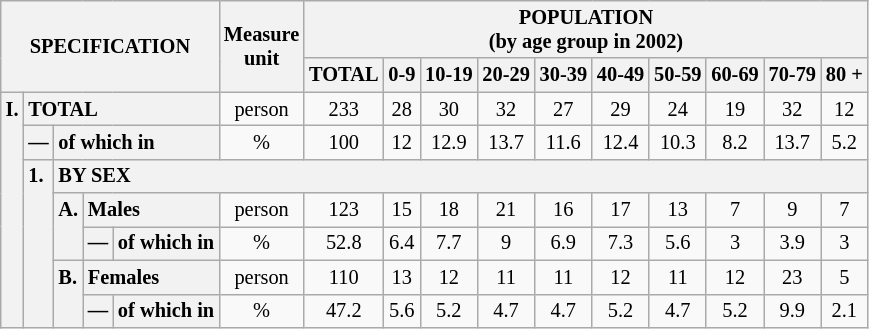<table class="wikitable" style="font-size:85%; text-align:center">
<tr>
<th rowspan="2" colspan="5">SPECIFICATION</th>
<th rowspan="2">Measure<br> unit</th>
<th colspan="10" rowspan="1">POPULATION<br> (by age group in 2002)</th>
</tr>
<tr>
<th>TOTAL</th>
<th>0-9</th>
<th>10-19</th>
<th>20-29</th>
<th>30-39</th>
<th>40-49</th>
<th>50-59</th>
<th>60-69</th>
<th>70-79</th>
<th>80 +</th>
</tr>
<tr>
<th style="text-align:left" valign="top" rowspan="7">I.</th>
<th style="text-align:left" colspan="4">TOTAL</th>
<td>person</td>
<td>233</td>
<td>28</td>
<td>30</td>
<td>32</td>
<td>27</td>
<td>29</td>
<td>24</td>
<td>19</td>
<td>32</td>
<td>12</td>
</tr>
<tr>
<th style="text-align:left" valign="top">—</th>
<th style="text-align:left" colspan="3">of which in</th>
<td>%</td>
<td>100</td>
<td>12</td>
<td>12.9</td>
<td>13.7</td>
<td>11.6</td>
<td>12.4</td>
<td>10.3</td>
<td>8.2</td>
<td>13.7</td>
<td>5.2</td>
</tr>
<tr>
<th style="text-align:left" valign="top" rowspan="5">1.</th>
<th style="text-align:left" colspan="14">BY SEX</th>
</tr>
<tr>
<th style="text-align:left" valign="top" rowspan="2">A.</th>
<th style="text-align:left" colspan="2">Males</th>
<td>person</td>
<td>123</td>
<td>15</td>
<td>18</td>
<td>21</td>
<td>16</td>
<td>17</td>
<td>13</td>
<td>7</td>
<td>9</td>
<td>7</td>
</tr>
<tr>
<th style="text-align:left" valign="top">—</th>
<th style="text-align:left" colspan="1">of which in</th>
<td>%</td>
<td>52.8</td>
<td>6.4</td>
<td>7.7</td>
<td>9</td>
<td>6.9</td>
<td>7.3</td>
<td>5.6</td>
<td>3</td>
<td>3.9</td>
<td>3</td>
</tr>
<tr>
<th style="text-align:left" valign="top" rowspan="2">B.</th>
<th style="text-align:left" colspan="2">Females</th>
<td>person</td>
<td>110</td>
<td>13</td>
<td>12</td>
<td>11</td>
<td>11</td>
<td>12</td>
<td>11</td>
<td>12</td>
<td>23</td>
<td>5</td>
</tr>
<tr>
<th style="text-align:left" valign="top">—</th>
<th style="text-align:left" colspan="1">of which in</th>
<td>%</td>
<td>47.2</td>
<td>5.6</td>
<td>5.2</td>
<td>4.7</td>
<td>4.7</td>
<td>5.2</td>
<td>4.7</td>
<td>5.2</td>
<td>9.9</td>
<td>2.1</td>
</tr>
</table>
